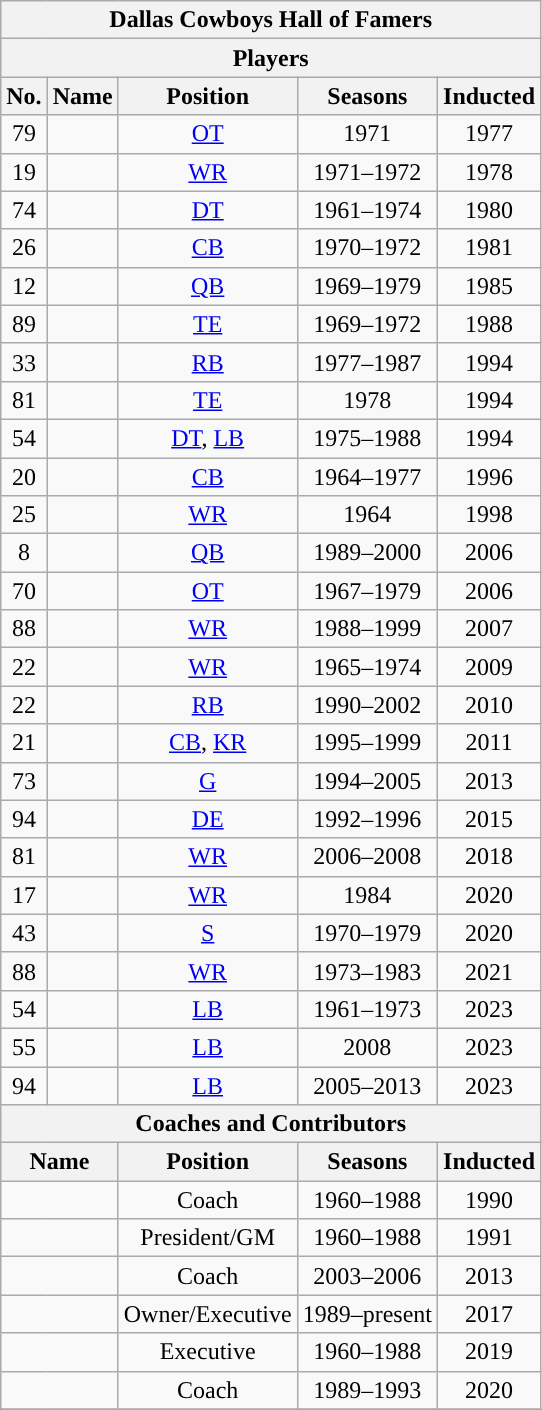<table class="wikitable" style="text-align:center">
<tr>
<th colspan="5">Dallas Cowboys Hall of Famers</th>
</tr>
<tr>
<th colspan="5">Players</th>
</tr>
<tr>
<th>No.</th>
<th>Name</th>
<th>Position</th>
<th>Seasons</th>
<th>Inducted</th>
</tr>
<tr>
<td>79</td>
<td></td>
<td><a href='#'>OT</a></td>
<td>1971</td>
<td>1977</td>
</tr>
<tr>
<td>19</td>
<td></td>
<td><a href='#'>WR</a></td>
<td>1971–1972</td>
<td>1978</td>
</tr>
<tr>
<td>74</td>
<td><strong></strong></td>
<td><a href='#'>DT</a></td>
<td>1961–1974</td>
<td>1980</td>
</tr>
<tr>
<td>26</td>
<td></td>
<td><a href='#'>CB</a></td>
<td>1970–1972</td>
<td>1981</td>
</tr>
<tr>
<td>12</td>
<td><strong></strong></td>
<td><a href='#'>QB</a></td>
<td>1969–1979</td>
<td>1985</td>
</tr>
<tr>
<td>89</td>
<td></td>
<td><a href='#'>TE</a></td>
<td>1969–1972</td>
<td>1988</td>
</tr>
<tr>
<td>33</td>
<td><strong></strong></td>
<td><a href='#'>RB</a></td>
<td>1977–1987</td>
<td>1994</td>
</tr>
<tr>
<td>81</td>
<td></td>
<td><a href='#'>TE</a></td>
<td>1978</td>
<td>1994</td>
</tr>
<tr>
<td>54</td>
<td><strong></strong></td>
<td><a href='#'>DT</a>, <a href='#'>LB</a></td>
<td>1975–1988</td>
<td>1994</td>
</tr>
<tr>
<td>20</td>
<td><strong></strong></td>
<td><a href='#'>CB</a></td>
<td>1964–1977</td>
<td>1996</td>
</tr>
<tr>
<td>25</td>
<td></td>
<td><a href='#'>WR</a></td>
<td>1964</td>
<td>1998</td>
</tr>
<tr>
<td>8</td>
<td><strong></strong></td>
<td><a href='#'>QB</a></td>
<td>1989–2000</td>
<td>2006</td>
</tr>
<tr>
<td>70</td>
<td><strong></strong></td>
<td><a href='#'>OT</a></td>
<td>1967–1979</td>
<td>2006</td>
</tr>
<tr>
<td>88</td>
<td><strong></strong></td>
<td><a href='#'>WR</a></td>
<td>1988–1999</td>
<td>2007</td>
</tr>
<tr>
<td>22</td>
<td><strong></strong></td>
<td><a href='#'>WR</a></td>
<td>1965–1974</td>
<td>2009</td>
</tr>
<tr>
<td>22</td>
<td><strong></strong></td>
<td><a href='#'>RB</a></td>
<td>1990–2002</td>
<td>2010</td>
</tr>
<tr>
<td>21</td>
<td><strong></strong></td>
<td><a href='#'>CB</a>, <a href='#'>KR</a></td>
<td>1995–1999</td>
<td>2011</td>
</tr>
<tr>
<td>73</td>
<td><strong></strong></td>
<td><a href='#'>G</a></td>
<td>1994–2005</td>
<td>2013</td>
</tr>
<tr>
<td>94</td>
<td><strong></strong></td>
<td><a href='#'>DE</a></td>
<td>1992–1996</td>
<td>2015</td>
</tr>
<tr>
<td>81</td>
<td></td>
<td><a href='#'>WR</a></td>
<td>2006–2008</td>
<td>2018</td>
</tr>
<tr>
<td>17</td>
<td></td>
<td><a href='#'>WR</a></td>
<td>1984</td>
<td>2020</td>
</tr>
<tr>
<td>43</td>
<td><strong></strong></td>
<td><a href='#'>S</a></td>
<td>1970–1979</td>
<td>2020</td>
</tr>
<tr>
<td>88</td>
<td><strong></strong></td>
<td><a href='#'>WR</a></td>
<td>1973–1983</td>
<td>2021</td>
</tr>
<tr>
<td>54</td>
<td><strong></strong></td>
<td><a href='#'>LB</a></td>
<td>1961–1973</td>
<td>2023</td>
</tr>
<tr>
<td>55</td>
<td></td>
<td><a href='#'>LB</a></td>
<td>2008</td>
<td>2023</td>
</tr>
<tr>
<td>94</td>
<td><strong></strong></td>
<td><a href='#'>LB</a></td>
<td>2005–2013</td>
<td>2023</td>
</tr>
<tr>
<th colspan="5">Coaches and Contributors</th>
</tr>
<tr>
<th colspan=2>Name</th>
<th>Position</th>
<th>Seasons</th>
<th>Inducted</th>
</tr>
<tr>
<td colspan=2><strong></strong></td>
<td>Coach</td>
<td>1960–1988</td>
<td>1990</td>
</tr>
<tr>
<td colspan=2><strong></strong></td>
<td>President/GM</td>
<td>1960–1988</td>
<td>1991</td>
</tr>
<tr>
<td colspan=2></td>
<td>Coach</td>
<td>2003–2006</td>
<td>2013</td>
</tr>
<tr>
<td colspan=2><strong></strong></td>
<td>Owner/Executive</td>
<td>1989–present</td>
<td>2017</td>
</tr>
<tr>
<td colspan=2><strong></strong></td>
<td>Executive</td>
<td>1960–1988</td>
<td>2019</td>
</tr>
<tr>
<td colspan=2><strong></strong></td>
<td>Coach</td>
<td>1989–1993</td>
<td>2020</td>
</tr>
<tr>
</tr>
</table>
